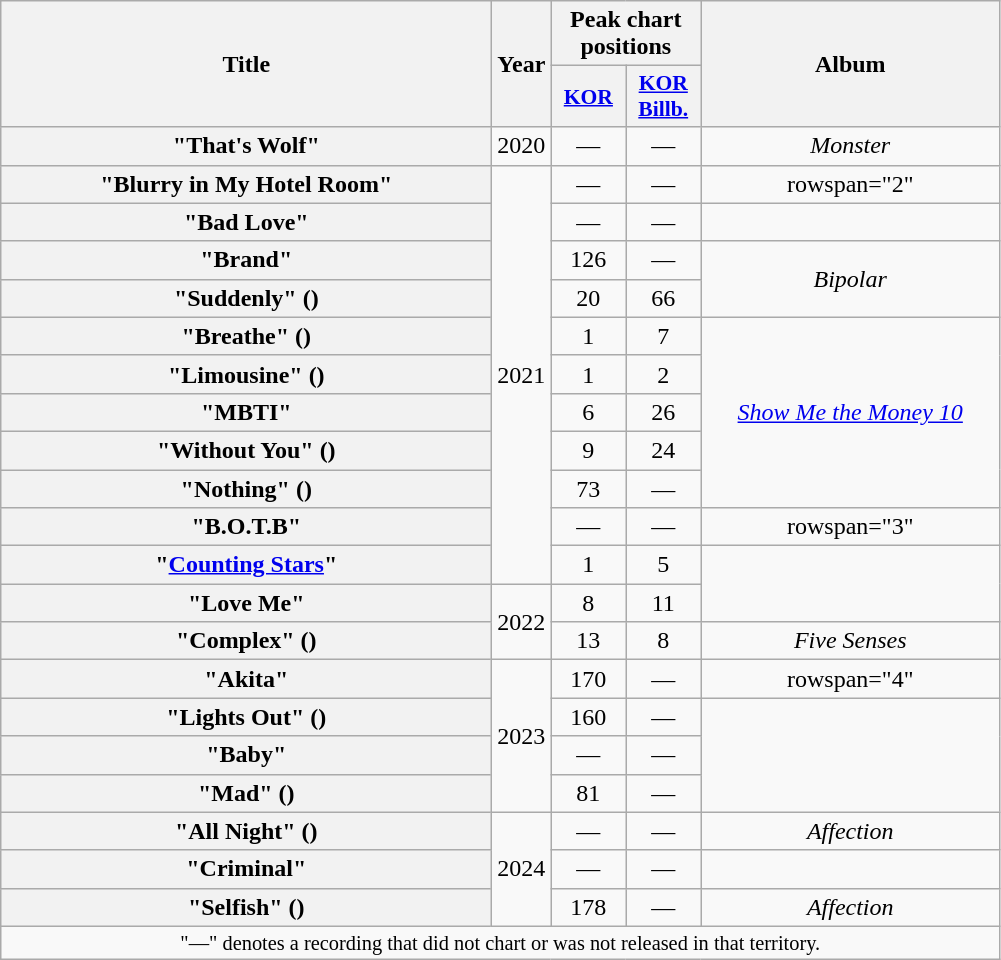<table class="wikitable plainrowheaders" style="text-align:center;" border="1">
<tr>
<th scope="col" rowspan="2" style="width:20em;">Title</th>
<th scope="col" rowspan="2">Year</th>
<th scope="col" colspan="2">Peak chart<br>positions</th>
<th scope="col" rowspan="2" style="width:12em;">Album</th>
</tr>
<tr>
<th scope="col" style="font-size:90%; width:3em"><a href='#'>KOR</a><br></th>
<th scope="col" style="font-size:90%; width:3em"><a href='#'>KOR Billb.</a><br></th>
</tr>
<tr>
<th scope="row">"That's Wolf"</th>
<td>2020</td>
<td>—</td>
<td>—</td>
<td><em>Monster</em></td>
</tr>
<tr>
<th scope="row">"Blurry in My Hotel Room"<br></th>
<td rowspan="11">2021</td>
<td>—</td>
<td>—</td>
<td>rowspan="2" </td>
</tr>
<tr>
<th scope="row">"Bad Love"</th>
<td>—</td>
<td>—</td>
</tr>
<tr>
<th scope="row">"Brand"<br></th>
<td>126</td>
<td>—</td>
<td rowspan="2"><em>Bipolar</em></td>
</tr>
<tr>
<th scope="row">"Suddenly" ()</th>
<td>20</td>
<td>66</td>
</tr>
<tr>
<th scope="row">"Breathe" ()<br></th>
<td>1</td>
<td>7</td>
<td rowspan="5"><em><a href='#'>Show Me the Money 10</a></em></td>
</tr>
<tr>
<th scope="row">"Limousine" ()<br></th>
<td>1</td>
<td>2</td>
</tr>
<tr>
<th scope="row">"MBTI"<br></th>
<td>6</td>
<td>26</td>
</tr>
<tr>
<th scope="row">"Without You" ()<br></th>
<td>9</td>
<td>24</td>
</tr>
<tr>
<th scope="row">"Nothing" ()<br></th>
<td>73</td>
<td>—</td>
</tr>
<tr>
<th scope="row">"B.O.T.B"<br></th>
<td>—</td>
<td>—</td>
<td>rowspan="3" </td>
</tr>
<tr>
<th scope="row">"<a href='#'>Counting Stars</a>"<br></th>
<td>1</td>
<td>5</td>
</tr>
<tr>
<th scope="row">"Love Me"</th>
<td rowspan="2">2022</td>
<td>8</td>
<td>11</td>
</tr>
<tr>
<th scope="row">"Complex" ()<br></th>
<td>13</td>
<td>8</td>
<td><em>Five Senses</em></td>
</tr>
<tr>
<th scope="row">"Akita"<br></th>
<td rowspan="4">2023</td>
<td>170</td>
<td>—</td>
<td>rowspan="4" </td>
</tr>
<tr>
<th scope="row">"Lights Out" ()<br></th>
<td>160</td>
<td>—</td>
</tr>
<tr>
<th scope="row">"Baby"<br></th>
<td>—</td>
<td>—</td>
</tr>
<tr>
<th scope="row">"Mad" ()</th>
<td>81</td>
<td>—</td>
</tr>
<tr>
<th scope="row">"All Night" ()</th>
<td rowspan="3">2024</td>
<td>—</td>
<td>—</td>
<td><em>Affection</em></td>
</tr>
<tr>
<th scope="row">"Criminal"<br></th>
<td>—</td>
<td>—</td>
<td></td>
</tr>
<tr>
<th scope="row">"Selfish" ()<br></th>
<td>178</td>
<td>—</td>
<td><em>Affection</em></td>
</tr>
<tr>
<td colspan="5" style="font-size:85%">"—" denotes a recording that did not chart or was not released in that territory.</td>
</tr>
</table>
